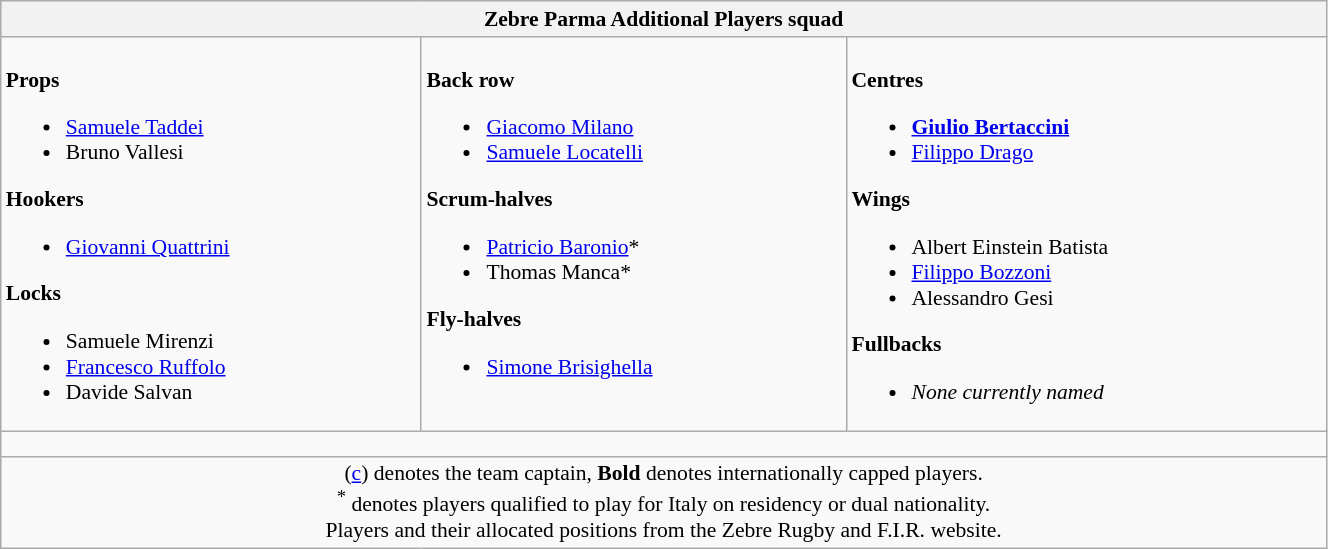<table class="wikitable" style="text-align:left; font-size:90%; width:70%">
<tr>
<th colspan="100%">Zebre Parma Additional Players squad </th>
</tr>
<tr valign="top">
<td><br><strong>Props</strong><ul><li> <a href='#'>Samuele Taddei</a> </li><li> Bruno Vallesi </li></ul><strong>Hookers</strong><ul><li> <a href='#'>Giovanni Quattrini</a></li></ul><strong>Locks</strong><ul><li> Samuele Mirenzi </li><li> <a href='#'>Francesco Ruffolo</a> </li><li> Davide Salvan </li></ul></td>
<td><br><strong>Back row</strong><ul><li> <a href='#'>Giacomo Milano</a> </li><li> <a href='#'>Samuele Locatelli</a> </li></ul><strong>Scrum-halves</strong><ul><li> <a href='#'>Patricio Baronio</a>* </li><li> Thomas Manca* </li></ul><strong>Fly-halves</strong><ul><li> <a href='#'>Simone Brisighella</a> </li></ul></td>
<td><br><strong>Centres</strong><ul><li> <strong><a href='#'>Giulio Bertaccini</a></strong> </li><li> <a href='#'>Filippo Drago</a> </li></ul><strong>Wings</strong><ul><li> Albert Einstein Batista </li><li> <a href='#'>Filippo Bozzoni</a> </li><li> Alessandro Gesi </li></ul><strong>Fullbacks</strong><ul><li><em>None currently named</em></li></ul></td>
</tr>
<tr>
<td colspan="100%" style="height: 10px;"></td>
</tr>
<tr>
<td colspan="100%" style="text-align:center;">(<a href='#'>c</a>) denotes the team captain, <strong>Bold</strong> denotes internationally capped players. <br> <sup>*</sup> denotes players qualified to play for Italy on residency or dual nationality. <br> Players and their allocated positions from the Zebre Rugby and F.I.R. website.</td>
</tr>
</table>
